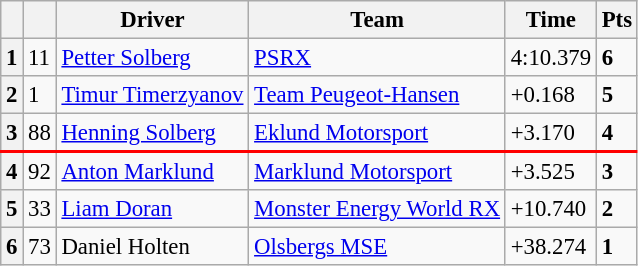<table class=wikitable style="font-size:95%">
<tr>
<th></th>
<th></th>
<th>Driver</th>
<th>Team</th>
<th>Time</th>
<th>Pts</th>
</tr>
<tr>
<th>1</th>
<td>11</td>
<td> <a href='#'>Petter Solberg</a></td>
<td><a href='#'>PSRX</a></td>
<td>4:10.379</td>
<td><strong>6</strong></td>
</tr>
<tr>
<th>2</th>
<td>1</td>
<td> <a href='#'>Timur Timerzyanov</a></td>
<td><a href='#'>Team Peugeot-Hansen</a></td>
<td>+0.168</td>
<td><strong>5</strong></td>
</tr>
<tr>
<th>3</th>
<td>88</td>
<td> <a href='#'>Henning Solberg</a></td>
<td><a href='#'>Eklund Motorsport</a></td>
<td>+3.170</td>
<td><strong>4</strong></td>
</tr>
<tr style="border-top: solid 2.5px red;">
<th>4</th>
<td>92</td>
<td> <a href='#'>Anton Marklund</a></td>
<td><a href='#'>Marklund Motorsport</a></td>
<td>+3.525</td>
<td><strong>3</strong></td>
</tr>
<tr>
<th>5</th>
<td>33</td>
<td> <a href='#'>Liam Doran</a></td>
<td><a href='#'>Monster Energy World RX</a></td>
<td>+10.740</td>
<td><strong>2</strong></td>
</tr>
<tr>
<th>6</th>
<td>73</td>
<td> Daniel Holten</td>
<td><a href='#'>Olsbergs MSE</a></td>
<td>+38.274</td>
<td><strong>1</strong></td>
</tr>
</table>
